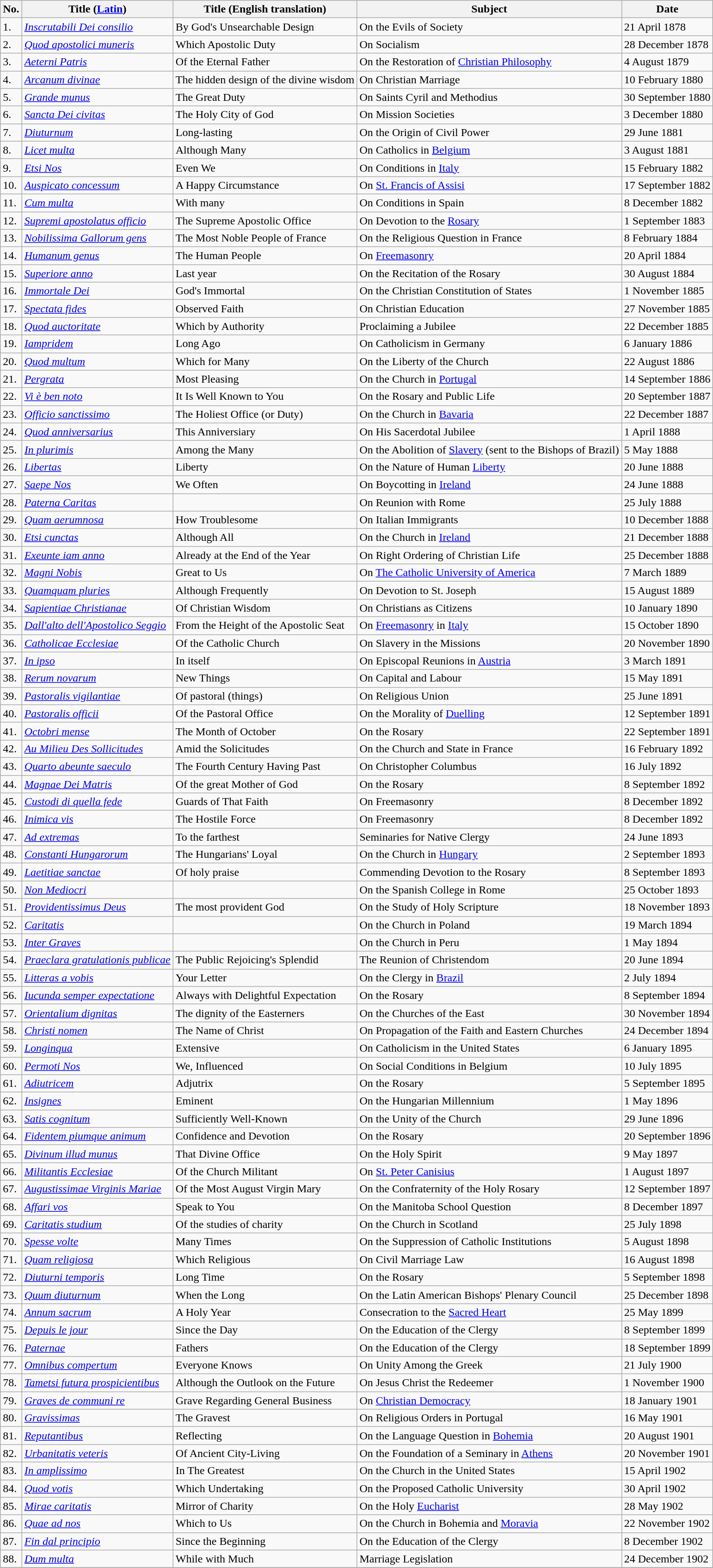<table class="sortable wikitable">
<tr>
<th>No.</th>
<th>Title (<a href='#'>Latin</a>)</th>
<th>Title (English translation)</th>
<th>Subject</th>
<th>Date</th>
</tr>
<tr>
<td>1.</td>
<td><em><a href='#'>Inscrutabili Dei consilio</a></em></td>
<td>By God's Unsearchable Design</td>
<td>On the Evils of Society</td>
<td>21 April 1878</td>
</tr>
<tr>
<td>2.</td>
<td><em><a href='#'>Quod apostolici muneris</a></em></td>
<td>Which Apostolic Duty</td>
<td>On Socialism</td>
<td>28 December 1878</td>
</tr>
<tr>
<td>3.</td>
<td><em><a href='#'>Aeterni Patris</a></em></td>
<td>Of the Eternal Father</td>
<td>On the Restoration of <a href='#'>Christian Philosophy</a></td>
<td>4 August 1879</td>
</tr>
<tr>
<td>4.</td>
<td><em><a href='#'>Arcanum divinae</a></em></td>
<td>The hidden design of the divine wisdom</td>
<td>On Christian Marriage</td>
<td>10 February 1880</td>
</tr>
<tr>
<td>5.</td>
<td><em><a href='#'>Grande munus</a></em></td>
<td>The Great Duty</td>
<td>On Saints Cyril and Methodius</td>
<td>30 September 1880</td>
</tr>
<tr>
<td>6.</td>
<td><em><a href='#'>Sancta Dei civitas</a></em></td>
<td>The Holy City of God</td>
<td>On Mission Societies</td>
<td>3 December 1880</td>
</tr>
<tr>
<td>7.</td>
<td><em><a href='#'>Diuturnum</a></em></td>
<td>Long-lasting</td>
<td>On the Origin of Civil Power</td>
<td>29 June 1881</td>
</tr>
<tr>
<td>8.</td>
<td><em><a href='#'>Licet multa</a></em></td>
<td>Although Many</td>
<td>On Catholics in <a href='#'>Belgium</a></td>
<td>3 August 1881</td>
</tr>
<tr>
<td>9.</td>
<td><em><a href='#'>Etsi Nos</a></em></td>
<td>Even We</td>
<td>On Conditions in <a href='#'>Italy</a></td>
<td>15 February 1882</td>
</tr>
<tr>
<td>10.</td>
<td><em><a href='#'>Auspicato concessum</a></em></td>
<td>A Happy Circumstance</td>
<td>On <a href='#'>St. Francis of Assisi</a></td>
<td>17 September 1882</td>
</tr>
<tr>
<td>11.</td>
<td><em><a href='#'>Cum multa</a></em></td>
<td>With many</td>
<td>On Conditions in Spain</td>
<td>8 December 1882</td>
</tr>
<tr>
<td>12.</td>
<td><em><a href='#'>Supremi apostolatus officio</a></em></td>
<td>The Supreme Apostolic Office</td>
<td>On Devotion to the <a href='#'>Rosary</a></td>
<td>1 September 1883</td>
</tr>
<tr>
<td>13.</td>
<td><em><a href='#'>Nobilissima Gallorum gens</a></em></td>
<td>The Most Noble People of France</td>
<td>On the Religious Question in France</td>
<td>8 February 1884</td>
</tr>
<tr>
<td>14.</td>
<td><em><a href='#'>Humanum genus</a></em></td>
<td>The Human People</td>
<td>On <a href='#'>Freemasonry</a></td>
<td>20 April 1884</td>
</tr>
<tr>
<td>15.</td>
<td><em><a href='#'>Superiore anno</a></em></td>
<td>Last year</td>
<td>On the Recitation of the Rosary</td>
<td>30 August 1884</td>
</tr>
<tr>
<td>16.</td>
<td><em><a href='#'>Immortale Dei</a></em></td>
<td>God's Immortal</td>
<td>On the Christian Constitution of States</td>
<td>1 November 1885</td>
</tr>
<tr>
<td>17.</td>
<td><em><a href='#'>Spectata fides</a></em></td>
<td>Observed Faith</td>
<td>On Christian Education</td>
<td>27 November 1885</td>
</tr>
<tr>
<td>18.</td>
<td><em><a href='#'>Quod auctoritate</a></em></td>
<td>Which by Authority</td>
<td>Proclaiming a Jubilee</td>
<td>22 December 1885</td>
</tr>
<tr>
<td>19.</td>
<td><em><a href='#'>Iampridem</a></em></td>
<td>Long Ago</td>
<td>On Catholicism in Germany</td>
<td>6 January 1886</td>
</tr>
<tr>
<td>20.</td>
<td><em><a href='#'>Quod multum</a></em></td>
<td>Which for Many</td>
<td>On the Liberty of the Church</td>
<td>22 August 1886</td>
</tr>
<tr>
<td>21.</td>
<td><em><a href='#'>Pergrata</a></em></td>
<td>Most Pleasing</td>
<td>On the Church in <a href='#'>Portugal</a></td>
<td>14 September 1886</td>
</tr>
<tr>
<td>22.</td>
<td><em><a href='#'>Vi è ben noto</a></em></td>
<td>It Is Well Known to You</td>
<td>On the Rosary and Public Life</td>
<td>20 September 1887</td>
</tr>
<tr>
<td>23.</td>
<td><em><a href='#'>Officio sanctissimo</a></em></td>
<td>The Holiest Office (or Duty)</td>
<td>On the Church in <a href='#'>Bavaria</a></td>
<td>22 December 1887</td>
</tr>
<tr>
<td>24.</td>
<td><em><a href='#'>Quod anniversarius</a></em></td>
<td>This Anniversiary</td>
<td>On His Sacerdotal Jubilee</td>
<td>1 April 1888</td>
</tr>
<tr>
<td>25.</td>
<td><em><a href='#'>In plurimis</a></em></td>
<td>Among the Many</td>
<td>On the Abolition of <a href='#'>Slavery</a> (sent to the Bishops of Brazil)</td>
<td>5 May 1888</td>
</tr>
<tr>
<td>26.</td>
<td><em><a href='#'>Libertas</a></em></td>
<td>Liberty</td>
<td>On the Nature of Human <a href='#'>Liberty</a></td>
<td>20 June 1888</td>
</tr>
<tr>
<td>27.</td>
<td><em><a href='#'>Saepe Nos</a></em></td>
<td>We Often</td>
<td>On Boycotting in <a href='#'>Ireland</a></td>
<td>24 June 1888</td>
</tr>
<tr>
<td>28.</td>
<td><em><a href='#'>Paterna Caritas</a></em></td>
<td></td>
<td>On Reunion with Rome</td>
<td>25 July 1888</td>
</tr>
<tr>
<td>29.</td>
<td><em><a href='#'>Quam aerumnosa</a></em></td>
<td>How Troublesome</td>
<td>On Italian Immigrants</td>
<td>10 December 1888</td>
</tr>
<tr>
<td>30.</td>
<td><em><a href='#'>Etsi cunctas</a></em></td>
<td>Although All</td>
<td>On the Church in <a href='#'>Ireland</a></td>
<td>21 December 1888</td>
</tr>
<tr>
<td>31.</td>
<td><em><a href='#'>Exeunte iam anno</a></em></td>
<td>Already at the End of the Year</td>
<td>On Right Ordering of Christian Life</td>
<td>25 December 1888</td>
</tr>
<tr>
<td>32.</td>
<td><em><a href='#'>Magni Nobis</a></em></td>
<td>Great to Us</td>
<td>On <a href='#'>The Catholic University of America</a></td>
<td>7 March 1889</td>
</tr>
<tr>
<td>33.</td>
<td><em><a href='#'>Quamquam pluries</a></em></td>
<td>Although Frequently</td>
<td>On Devotion to St. Joseph</td>
<td>15 August 1889</td>
</tr>
<tr>
<td>34.</td>
<td><em><a href='#'>Sapientiae Christianae</a></em></td>
<td>Of Christian Wisdom</td>
<td>On Christians as Citizens</td>
<td>10 January 1890</td>
</tr>
<tr>
<td>35.</td>
<td><em><a href='#'>Dall'alto dell'Apostolico Seggio</a></em></td>
<td>From the Height of the Apostolic Seat</td>
<td>On <a href='#'>Freemasonry</a> in <a href='#'>Italy</a></td>
<td>15 October 1890</td>
</tr>
<tr>
<td>36.</td>
<td><em><a href='#'>Catholicae Ecclesiae</a></em></td>
<td>Of the Catholic Church</td>
<td>On Slavery in the Missions</td>
<td>20 November 1890</td>
</tr>
<tr>
<td>37.</td>
<td><em><a href='#'>In ipso</a></em></td>
<td>In itself</td>
<td>On Episcopal Reunions in <a href='#'>Austria</a></td>
<td>3 March 1891</td>
</tr>
<tr>
<td>38.</td>
<td><em><a href='#'>Rerum novarum</a></em></td>
<td>New Things</td>
<td>On Capital and Labour</td>
<td>15 May 1891</td>
</tr>
<tr>
<td>39.</td>
<td><em><a href='#'>Pastoralis vigilantiae</a></em></td>
<td>Of pastoral (things)</td>
<td>On Religious Union</td>
<td>25 June 1891</td>
</tr>
<tr>
<td>40.</td>
<td><em><a href='#'>Pastoralis officii</a></em></td>
<td>Of the Pastoral Office</td>
<td>On the Morality of <a href='#'>Duelling</a></td>
<td>12 September 1891</td>
</tr>
<tr>
<td>41.</td>
<td><em><a href='#'>Octobri mense</a></em></td>
<td>The Month of October</td>
<td>On the Rosary</td>
<td>22 September 1891</td>
</tr>
<tr>
<td>42.</td>
<td><em><a href='#'>Au Milieu Des Sollicitudes</a></em></td>
<td>Amid the Solicitudes</td>
<td>On the Church and State in France</td>
<td>16 February 1892</td>
</tr>
<tr>
<td>43.</td>
<td><em><a href='#'>Quarto abeunte saeculo</a></em></td>
<td>The Fourth Century Having Past</td>
<td>On Christopher Columbus</td>
<td>16 July 1892</td>
</tr>
<tr>
<td>44.</td>
<td><em><a href='#'>Magnae Dei Matris</a></em></td>
<td>Of the great Mother of God</td>
<td>On the Rosary</td>
<td>8 September 1892</td>
</tr>
<tr>
<td>45.</td>
<td><em><a href='#'>Custodi di quella fede</a></em></td>
<td>Guards of That Faith</td>
<td>On Freemasonry</td>
<td>8 December 1892</td>
</tr>
<tr>
<td>46.</td>
<td><em><a href='#'>Inimica vis</a></em></td>
<td>The Hostile Force</td>
<td>On Freemasonry</td>
<td>8 December 1892</td>
</tr>
<tr>
<td>47.</td>
<td><em><a href='#'>Ad extremas</a></em></td>
<td>To the farthest</td>
<td>Seminaries for Native Clergy</td>
<td>24 June 1893</td>
</tr>
<tr>
<td>48.</td>
<td><em><a href='#'>Constanti Hungarorum</a></em></td>
<td>The Hungarians' Loyal</td>
<td>On the Church in <a href='#'>Hungary</a></td>
<td>2 September 1893</td>
</tr>
<tr>
<td>49.</td>
<td><em><a href='#'>Laetitiae sanctae</a></em></td>
<td>Of holy praise</td>
<td>Commending Devotion to the Rosary</td>
<td>8 September 1893</td>
</tr>
<tr>
<td>50.</td>
<td><em><a href='#'>Non Mediocri</a></em></td>
<td></td>
<td>On the Spanish College in Rome</td>
<td>25 October 1893</td>
</tr>
<tr>
<td>51.</td>
<td><em><a href='#'>Providentissimus Deus</a></em></td>
<td>The most provident God</td>
<td>On the Study of Holy Scripture</td>
<td>18 November 1893</td>
</tr>
<tr>
<td>52.</td>
<td><em><a href='#'>Caritatis</a></em></td>
<td></td>
<td>On the Church in Poland</td>
<td>19 March 1894</td>
</tr>
<tr>
<td>53.</td>
<td><em><a href='#'>Inter Graves</a></em></td>
<td></td>
<td>On the Church in Peru</td>
<td>1 May 1894</td>
</tr>
<tr>
<td>54.</td>
<td><em><a href='#'>Praeclara gratulationis publicae</a></em> </td>
<td>The Public Rejoicing's Splendid</td>
<td>The Reunion of Christendom</td>
<td>20 June 1894</td>
</tr>
<tr>
<td>55.</td>
<td><em><a href='#'>Litteras a vobis</a></em></td>
<td>Your Letter</td>
<td>On the Clergy in <a href='#'>Brazil</a></td>
<td>2 July 1894</td>
</tr>
<tr>
<td>56.</td>
<td><em><a href='#'>Iucunda semper expectatione</a></em></td>
<td>Always with Delightful Expectation</td>
<td>On the Rosary</td>
<td>8 September 1894</td>
</tr>
<tr>
<td>57.</td>
<td><em><a href='#'>Orientalium dignitas</a></em> </td>
<td>The dignity of the Easterners</td>
<td>On the Churches of the East</td>
<td>30 November 1894</td>
</tr>
<tr>
<td>58.</td>
<td><em><a href='#'>Christi nomen</a></em></td>
<td>The Name of Christ</td>
<td>On Propagation of the Faith and Eastern Churches</td>
<td>24 December 1894</td>
</tr>
<tr>
<td>59.</td>
<td><em><a href='#'>Longinqua</a></em></td>
<td>Extensive</td>
<td>On Catholicism in the United States</td>
<td>6 January 1895</td>
</tr>
<tr>
<td>60.</td>
<td><em><a href='#'>Permoti Nos</a></em></td>
<td>We, Influenced</td>
<td>On Social Conditions in Belgium</td>
<td>10 July 1895</td>
</tr>
<tr>
<td>61.</td>
<td><em><a href='#'>Adiutricem</a></em></td>
<td>Adjutrix</td>
<td>On the Rosary</td>
<td>5 September 1895</td>
</tr>
<tr>
<td>62.</td>
<td><em><a href='#'>Insignes</a></em></td>
<td>Eminent</td>
<td>On the Hungarian Millennium</td>
<td>1 May 1896</td>
</tr>
<tr>
<td>63.</td>
<td><em><a href='#'>Satis cognitum</a></em></td>
<td>Sufficiently Well-Known</td>
<td>On the Unity of the Church</td>
<td>29 June 1896</td>
</tr>
<tr>
<td>64.</td>
<td><em><a href='#'>Fidentem piumque animum</a></em></td>
<td>Confidence and Devotion</td>
<td>On the Rosary</td>
<td>20 September 1896</td>
</tr>
<tr>
<td>65.</td>
<td><em><a href='#'>Divinum illud munus</a></em></td>
<td>That Divine Office</td>
<td>On the Holy Spirit</td>
<td>9 May 1897</td>
</tr>
<tr>
<td>66.</td>
<td><em><a href='#'>Militantis Ecclesiae</a></em></td>
<td>Of the Church Militant</td>
<td>On <a href='#'>St. Peter Canisius</a></td>
<td>1 August 1897</td>
</tr>
<tr>
<td>67.</td>
<td><em><a href='#'>Augustissimae Virginis Mariae</a></em></td>
<td>Of the Most August Virgin Mary</td>
<td>On the Confraternity of the Holy Rosary</td>
<td>12 September 1897</td>
</tr>
<tr>
<td>68.</td>
<td><em><a href='#'>Affari vos</a></em></td>
<td>Speak to You</td>
<td>On the Manitoba School Question</td>
<td>8 December 1897</td>
</tr>
<tr>
<td>69.</td>
<td><em><a href='#'>Caritatis studium</a></em></td>
<td>Of the studies of charity</td>
<td>On the Church in Scotland</td>
<td>25 July 1898</td>
</tr>
<tr>
<td>70.</td>
<td><em><a href='#'>Spesse volte</a></em></td>
<td>Many Times</td>
<td>On the Suppression of Catholic Institutions</td>
<td>5 August 1898</td>
</tr>
<tr>
<td>71.</td>
<td><em><a href='#'>Quam religiosa</a></em></td>
<td>Which Religious</td>
<td>On Civil Marriage Law</td>
<td>16 August 1898</td>
</tr>
<tr>
<td>72.</td>
<td><em><a href='#'>Diuturni temporis</a></em></td>
<td>Long Time</td>
<td>On the Rosary</td>
<td>5 September 1898</td>
</tr>
<tr>
<td>73.</td>
<td><em><a href='#'>Quum diuturnum</a></em></td>
<td>When the Long</td>
<td>On the Latin American Bishops' Plenary Council</td>
<td>25 December 1898</td>
</tr>
<tr>
<td>74.</td>
<td><em><a href='#'>Annum sacrum</a></em></td>
<td>A Holy Year</td>
<td>Consecration to the <a href='#'>Sacred Heart</a></td>
<td>25 May 1899</td>
</tr>
<tr>
<td>75.</td>
<td><em><a href='#'>Depuis le jour</a></em></td>
<td>Since the Day</td>
<td>On the Education of the Clergy</td>
<td>8 September 1899</td>
</tr>
<tr>
<td>76.</td>
<td><em><a href='#'>Paternae</a></em></td>
<td>Fathers</td>
<td>On the Education of the Clergy</td>
<td>18 September 1899</td>
</tr>
<tr>
<td>77.</td>
<td><em><a href='#'>Omnibus compertum</a></em></td>
<td>Everyone Knows</td>
<td>On Unity Among the Greek</td>
<td>21 July 1900</td>
</tr>
<tr>
<td>78.</td>
<td><em><a href='#'>Tametsi futura prospicientibus</a></em></td>
<td>Although the Outlook on the Future</td>
<td>On Jesus Christ the Redeemer</td>
<td>1 November 1900</td>
</tr>
<tr>
<td>79.</td>
<td><em><a href='#'>Graves de communi re</a></em></td>
<td>Grave Regarding General Business</td>
<td>On <a href='#'>Christian Democracy</a></td>
<td>18 January 1901</td>
</tr>
<tr>
<td>80.</td>
<td><em><a href='#'>Gravissimas</a></em></td>
<td>The Gravest</td>
<td>On Religious Orders in Portugal</td>
<td>16 May 1901</td>
</tr>
<tr>
<td>81.</td>
<td><em><a href='#'>Reputantibus</a></em></td>
<td>Reflecting</td>
<td>On the Language Question in <a href='#'>Bohemia</a></td>
<td>20 August 1901</td>
</tr>
<tr>
<td>82.</td>
<td><em><a href='#'>Urbanitatis veteris</a></em></td>
<td>Of Ancient City-Living</td>
<td>On the Foundation of a Seminary in <a href='#'>Athens</a></td>
<td>20 November 1901</td>
</tr>
<tr>
<td>83.</td>
<td><em><a href='#'>In amplissimo</a></em></td>
<td>In The Greatest</td>
<td>On the Church in the United States</td>
<td>15 April 1902</td>
</tr>
<tr>
<td>84.</td>
<td><em><a href='#'>Quod votis</a></em></td>
<td>Which Undertaking</td>
<td>On the Proposed Catholic University</td>
<td>30 April 1902</td>
</tr>
<tr>
<td>85.</td>
<td><em><a href='#'>Mirae caritatis</a></em></td>
<td>Mirror of Charity</td>
<td>On the Holy <a href='#'>Eucharist</a></td>
<td>28 May 1902</td>
</tr>
<tr>
<td>86.</td>
<td><em><a href='#'>Quae ad nos</a></em></td>
<td>Which to Us</td>
<td>On the Church in Bohemia and <a href='#'>Moravia</a></td>
<td>22 November 1902</td>
</tr>
<tr>
<td>87.</td>
<td><em><a href='#'>Fin dal principio</a></em></td>
<td>Since the Beginning</td>
<td>On the Education of the Clergy</td>
<td>8 December 1902</td>
</tr>
<tr>
<td>88.</td>
<td><em><a href='#'>Dum multa</a></em></td>
<td>While with Much</td>
<td>Marriage Legislation</td>
<td>24 December 1902</td>
</tr>
<tr>
</tr>
</table>
